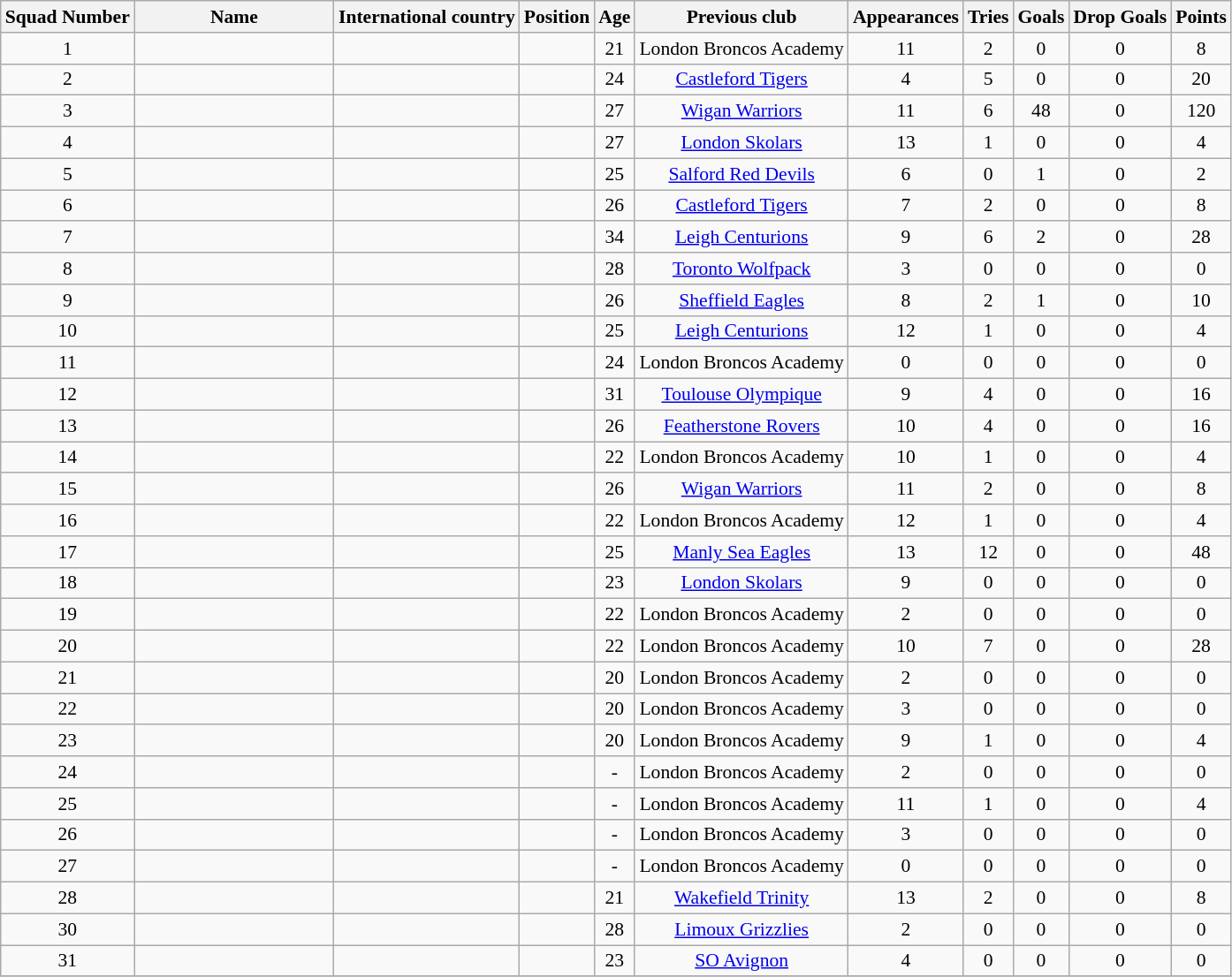<table class="wikitable sortable" style="text-align: center; font-size:90%">
<tr>
<th>Squad Number</th>
<th style="width:10em">Name</th>
<th>International country</th>
<th>Position</th>
<th>Age</th>
<th>Previous club</th>
<th>Appearances</th>
<th>Tries</th>
<th>Goals</th>
<th>Drop Goals</th>
<th>Points</th>
</tr>
<tr>
<td>1</td>
<td></td>
<td></td>
<td></td>
<td>21</td>
<td> London Broncos Academy</td>
<td>11</td>
<td>2</td>
<td>0</td>
<td>0</td>
<td>8</td>
</tr>
<tr>
<td>2</td>
<td></td>
<td></td>
<td></td>
<td>24</td>
<td> <a href='#'>Castleford Tigers</a></td>
<td>4</td>
<td>5</td>
<td>0</td>
<td>0</td>
<td>20</td>
</tr>
<tr>
<td>3</td>
<td></td>
<td></td>
<td></td>
<td>27</td>
<td> <a href='#'>Wigan Warriors</a></td>
<td>11</td>
<td>6</td>
<td>48</td>
<td>0</td>
<td>120</td>
</tr>
<tr>
<td>4</td>
<td></td>
<td></td>
<td></td>
<td>27</td>
<td> <a href='#'>London Skolars</a></td>
<td>13</td>
<td>1</td>
<td>0</td>
<td>0</td>
<td>4</td>
</tr>
<tr>
<td>5</td>
<td></td>
<td></td>
<td></td>
<td>25</td>
<td> <a href='#'>Salford Red Devils</a></td>
<td>6</td>
<td>0</td>
<td>1</td>
<td>0</td>
<td>2</td>
</tr>
<tr>
<td>6</td>
<td></td>
<td></td>
<td></td>
<td>26</td>
<td> <a href='#'>Castleford Tigers</a></td>
<td>7</td>
<td>2</td>
<td>0</td>
<td>0</td>
<td>8</td>
</tr>
<tr>
<td>7</td>
<td></td>
<td></td>
<td></td>
<td>34</td>
<td> <a href='#'>Leigh Centurions</a></td>
<td>9</td>
<td>6</td>
<td>2</td>
<td>0</td>
<td>28</td>
</tr>
<tr>
<td>8</td>
<td></td>
<td></td>
<td></td>
<td>28</td>
<td> <a href='#'>Toronto Wolfpack</a></td>
<td>3</td>
<td>0</td>
<td>0</td>
<td>0</td>
<td>0</td>
</tr>
<tr>
<td>9</td>
<td></td>
<td></td>
<td></td>
<td>26</td>
<td> <a href='#'>Sheffield Eagles</a></td>
<td>8</td>
<td>2</td>
<td>1</td>
<td>0</td>
<td>10</td>
</tr>
<tr>
<td>10</td>
<td></td>
<td></td>
<td></td>
<td>25</td>
<td> <a href='#'>Leigh Centurions</a></td>
<td>12</td>
<td>1</td>
<td>0</td>
<td>0</td>
<td>4</td>
</tr>
<tr>
<td>11</td>
<td></td>
<td></td>
<td></td>
<td>24</td>
<td> London Broncos Academy</td>
<td>0</td>
<td>0</td>
<td>0</td>
<td>0</td>
<td>0</td>
</tr>
<tr>
<td>12</td>
<td></td>
<td></td>
<td></td>
<td>31</td>
<td> <a href='#'>Toulouse Olympique</a></td>
<td>9</td>
<td>4</td>
<td>0</td>
<td>0</td>
<td>16</td>
</tr>
<tr>
<td>13</td>
<td></td>
<td></td>
<td></td>
<td>26</td>
<td> <a href='#'>Featherstone Rovers</a></td>
<td>10</td>
<td>4</td>
<td>0</td>
<td>0</td>
<td>16</td>
</tr>
<tr>
<td>14</td>
<td></td>
<td></td>
<td></td>
<td>22</td>
<td> London Broncos Academy</td>
<td>10</td>
<td>1</td>
<td>0</td>
<td>0</td>
<td>4</td>
</tr>
<tr>
<td>15</td>
<td></td>
<td></td>
<td></td>
<td>26</td>
<td> <a href='#'>Wigan Warriors</a></td>
<td>11</td>
<td>2</td>
<td>0</td>
<td>0</td>
<td>8</td>
</tr>
<tr>
<td>16</td>
<td></td>
<td></td>
<td></td>
<td>22</td>
<td> London Broncos Academy</td>
<td>12</td>
<td>1</td>
<td>0</td>
<td>0</td>
<td>4</td>
</tr>
<tr>
<td>17</td>
<td></td>
<td></td>
<td></td>
<td>25</td>
<td> <a href='#'>Manly Sea Eagles</a></td>
<td>13</td>
<td>12</td>
<td>0</td>
<td>0</td>
<td>48</td>
</tr>
<tr>
<td>18</td>
<td></td>
<td></td>
<td></td>
<td>23</td>
<td> <a href='#'>London Skolars</a></td>
<td>9</td>
<td>0</td>
<td>0</td>
<td>0</td>
<td>0</td>
</tr>
<tr>
<td>19</td>
<td></td>
<td></td>
<td></td>
<td>22</td>
<td> London Broncos Academy</td>
<td>2</td>
<td>0</td>
<td>0</td>
<td>0</td>
<td>0</td>
</tr>
<tr>
<td>20</td>
<td></td>
<td></td>
<td></td>
<td>22</td>
<td> London Broncos Academy</td>
<td>10</td>
<td>7</td>
<td>0</td>
<td>0</td>
<td>28</td>
</tr>
<tr>
<td>21</td>
<td></td>
<td></td>
<td></td>
<td>20</td>
<td> London Broncos Academy</td>
<td>2</td>
<td>0</td>
<td>0</td>
<td>0</td>
<td>0</td>
</tr>
<tr>
<td>22</td>
<td></td>
<td></td>
<td></td>
<td>20</td>
<td> London Broncos Academy</td>
<td>3</td>
<td>0</td>
<td>0</td>
<td>0</td>
<td>0</td>
</tr>
<tr>
<td>23</td>
<td></td>
<td></td>
<td></td>
<td>20</td>
<td> London Broncos Academy</td>
<td>9</td>
<td>1</td>
<td>0</td>
<td>0</td>
<td>4</td>
</tr>
<tr>
<td>24</td>
<td></td>
<td></td>
<td></td>
<td>-</td>
<td> London Broncos Academy</td>
<td>2</td>
<td>0</td>
<td>0</td>
<td>0</td>
<td>0</td>
</tr>
<tr>
<td>25</td>
<td></td>
<td></td>
<td></td>
<td>-</td>
<td> London Broncos Academy</td>
<td>11</td>
<td>1</td>
<td>0</td>
<td>0</td>
<td>4</td>
</tr>
<tr>
<td>26</td>
<td></td>
<td></td>
<td></td>
<td>-</td>
<td> London Broncos Academy</td>
<td>3</td>
<td>0</td>
<td>0</td>
<td>0</td>
<td>0</td>
</tr>
<tr>
<td>27</td>
<td></td>
<td></td>
<td></td>
<td>-</td>
<td> London Broncos Academy</td>
<td>0</td>
<td>0</td>
<td>0</td>
<td>0</td>
<td>0</td>
</tr>
<tr>
<td>28</td>
<td></td>
<td></td>
<td></td>
<td>21</td>
<td> <a href='#'>Wakefield Trinity</a></td>
<td>13</td>
<td>2</td>
<td>0</td>
<td>0</td>
<td>8</td>
</tr>
<tr>
<td>30</td>
<td></td>
<td></td>
<td></td>
<td>28</td>
<td> <a href='#'>Limoux Grizzlies</a></td>
<td>2</td>
<td>0</td>
<td>0</td>
<td>0</td>
<td>0</td>
</tr>
<tr>
<td>31</td>
<td></td>
<td></td>
<td></td>
<td>23</td>
<td> <a href='#'>SO Avignon</a></td>
<td>4</td>
<td>0</td>
<td>0</td>
<td>0</td>
<td>0</td>
</tr>
<tr>
</tr>
</table>
